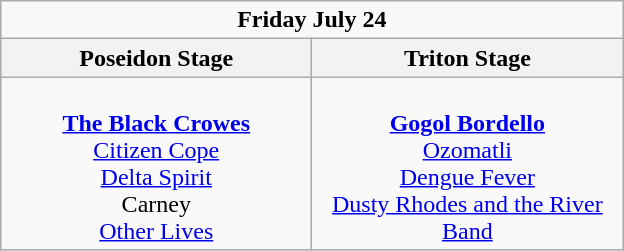<table class="wikitable">
<tr>
<td colspan="3" style="text-align:center;"><strong>Friday July 24</strong></td>
</tr>
<tr>
<th>Poseidon Stage</th>
<th>Triton Stage</th>
</tr>
<tr>
<td style="text-align:center; vertical-align:top; width:200px;"><br><strong><a href='#'>The Black Crowes</a></strong><br>
<a href='#'>Citizen Cope</a> <br>
<a href='#'>Delta Spirit</a> <br>
Carney <br>
<a href='#'>Other Lives</a> <br></td>
<td style="text-align:center; vertical-align:top; width:200px;"><br><strong><a href='#'>Gogol Bordello</a></strong><br>
<a href='#'>Ozomatli</a> <br>
<a href='#'>Dengue Fever</a> <br>
<a href='#'>Dusty Rhodes and the River Band</a> <br></td>
</tr>
</table>
